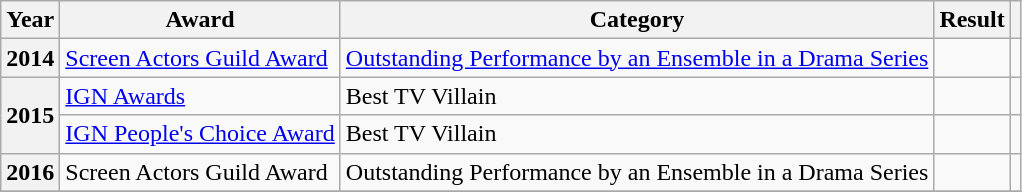<table class="wikitable sortable">
<tr>
<th scope="col">Year</th>
<th scope="col">Award</th>
<th scope="col">Category</th>
<th scope="col">Result</th>
<th scope="col"></th>
</tr>
<tr>
<th scope="row">2014</th>
<td><a href='#'>Screen Actors Guild Award</a></td>
<td><a href='#'>Outstanding Performance by an Ensemble in a Drama Series</a></td>
<td></td>
<td></td>
</tr>
<tr>
<th scope="row" rowspan = '2'>2015</th>
<td><a href='#'>IGN Awards</a></td>
<td>Best TV Villain</td>
<td></td>
<td></td>
</tr>
<tr>
<td><a href='#'>IGN People's Choice Award</a></td>
<td>Best TV Villain</td>
<td></td>
<td></td>
</tr>
<tr>
<th scope="row">2016</th>
<td>Screen Actors Guild Award</td>
<td>Outstanding Performance by an Ensemble in a Drama Series</td>
<td></td>
<td></td>
</tr>
<tr>
</tr>
</table>
